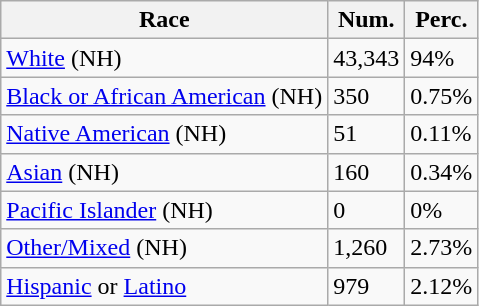<table class="wikitable">
<tr>
<th>Race</th>
<th>Num.</th>
<th>Perc.</th>
</tr>
<tr>
<td><a href='#'>White</a> (NH)</td>
<td>43,343</td>
<td>94%</td>
</tr>
<tr>
<td><a href='#'>Black or African American</a> (NH)</td>
<td>350</td>
<td>0.75%</td>
</tr>
<tr>
<td><a href='#'>Native American</a> (NH)</td>
<td>51</td>
<td>0.11%</td>
</tr>
<tr>
<td><a href='#'>Asian</a> (NH)</td>
<td>160</td>
<td>0.34%</td>
</tr>
<tr>
<td><a href='#'>Pacific Islander</a> (NH)</td>
<td>0</td>
<td>0%</td>
</tr>
<tr>
<td><a href='#'>Other/Mixed</a> (NH)</td>
<td>1,260</td>
<td>2.73%</td>
</tr>
<tr>
<td><a href='#'>Hispanic</a> or <a href='#'>Latino</a></td>
<td>979</td>
<td>2.12%</td>
</tr>
</table>
